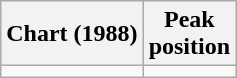<table class="wikitable sortable plainrowheaders" style="text-align:center;">
<tr>
<th scope="col">Chart (1988)</th>
<th scope="col">Peak<br>position</th>
</tr>
<tr>
<td></td>
</tr>
</table>
